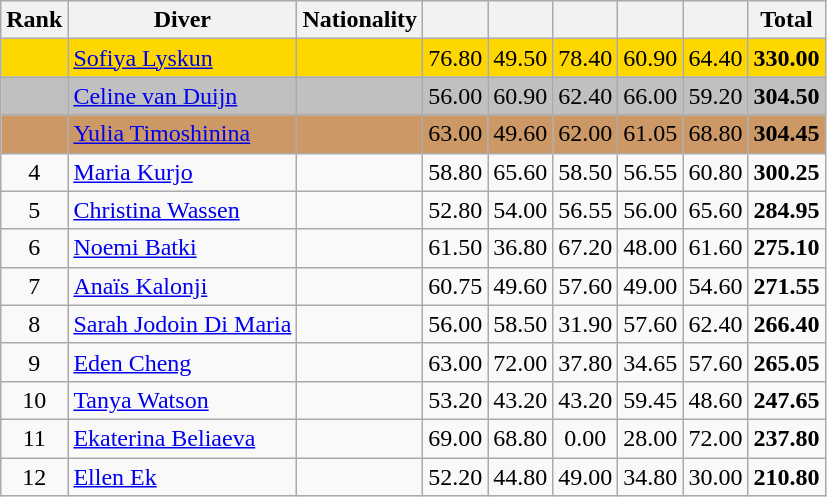<table class="wikitable" style="text-align:center">
<tr>
<th>Rank</th>
<th>Diver</th>
<th>Nationality</th>
<th></th>
<th></th>
<th></th>
<th></th>
<th></th>
<th>Total</th>
</tr>
<tr bgcolor=gold>
<td></td>
<td align=left><a href='#'>Sofiya Lyskun</a></td>
<td align=left></td>
<td>76.80</td>
<td>49.50</td>
<td>78.40</td>
<td>60.90</td>
<td>64.40</td>
<td><strong>330.00</strong></td>
</tr>
<tr bgcolor=silver>
<td></td>
<td align=left><a href='#'>Celine van Duijn</a></td>
<td align=left></td>
<td>56.00</td>
<td>60.90</td>
<td>62.40</td>
<td>66.00</td>
<td>59.20</td>
<td><strong>304.50</strong></td>
</tr>
<tr bgcolor=CC9966>
<td></td>
<td align=left><a href='#'>Yulia Timoshinina</a></td>
<td align=left></td>
<td>63.00</td>
<td>49.60</td>
<td>62.00</td>
<td>61.05</td>
<td>68.80</td>
<td><strong>304.45</strong></td>
</tr>
<tr>
<td>4</td>
<td align=left><a href='#'>Maria Kurjo</a></td>
<td align=left></td>
<td>58.80</td>
<td>65.60</td>
<td>58.50</td>
<td>56.55</td>
<td>60.80</td>
<td><strong>300.25</strong></td>
</tr>
<tr>
<td>5</td>
<td align=left><a href='#'>Christina Wassen</a></td>
<td align=left></td>
<td>52.80</td>
<td>54.00</td>
<td>56.55</td>
<td>56.00</td>
<td>65.60</td>
<td><strong>284.95</strong></td>
</tr>
<tr>
<td>6</td>
<td align=left><a href='#'>Noemi Batki</a></td>
<td align=left></td>
<td>61.50</td>
<td>36.80</td>
<td>67.20</td>
<td>48.00</td>
<td>61.60</td>
<td><strong>275.10</strong></td>
</tr>
<tr>
<td>7</td>
<td align=left><a href='#'>Anaïs Kalonji</a></td>
<td align=left></td>
<td>60.75</td>
<td>49.60</td>
<td>57.60</td>
<td>49.00</td>
<td>54.60</td>
<td><strong>271.55</strong></td>
</tr>
<tr>
<td>8</td>
<td align=left><a href='#'>Sarah Jodoin Di Maria</a></td>
<td align=left></td>
<td>56.00</td>
<td>58.50</td>
<td>31.90</td>
<td>57.60</td>
<td>62.40</td>
<td><strong>266.40</strong></td>
</tr>
<tr>
<td>9</td>
<td align=left><a href='#'>Eden Cheng</a></td>
<td align=left></td>
<td>63.00</td>
<td>72.00</td>
<td>37.80</td>
<td>34.65</td>
<td>57.60</td>
<td><strong>265.05</strong></td>
</tr>
<tr>
<td>10</td>
<td align=left><a href='#'>Tanya Watson</a></td>
<td align=left></td>
<td>53.20</td>
<td>43.20</td>
<td>43.20</td>
<td>59.45</td>
<td>48.60</td>
<td><strong>247.65</strong></td>
</tr>
<tr>
<td>11</td>
<td align=left><a href='#'>Ekaterina Beliaeva</a></td>
<td align=left></td>
<td>69.00</td>
<td>68.80</td>
<td>0.00</td>
<td>28.00</td>
<td>72.00</td>
<td><strong>237.80</strong></td>
</tr>
<tr>
<td>12</td>
<td align=left><a href='#'>Ellen Ek</a></td>
<td align=left></td>
<td>52.20</td>
<td>44.80</td>
<td>49.00</td>
<td>34.80</td>
<td>30.00</td>
<td><strong>210.80</strong></td>
</tr>
</table>
